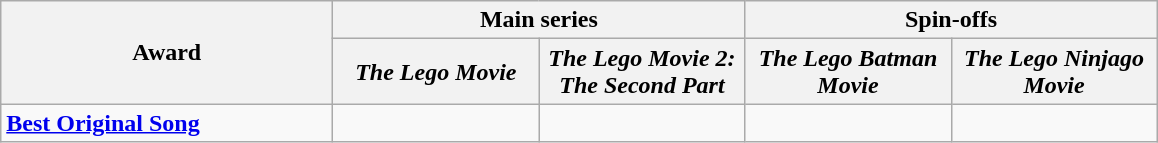<table class="wikitable" style="margin:left;">
<tr>
<th style="width:214px;" rowspan="2">Award</th>
<th colspan="2">Main series</th>
<th colspan="2">Spin-offs</th>
</tr>
<tr>
<th style="width:130px;"><em>The Lego Movie</em></th>
<th style="width:130px;"><em>The Lego Movie 2: The Second Part</em></th>
<th style="width:130px;"><em>The Lego Batman Movie</em></th>
<th style="width:130px;"><em>The Lego Ninjago Movie</em></th>
</tr>
<tr>
<td><strong><a href='#'>Best Original Song</a></strong></td>
<td></td>
<td></td>
<td></td>
<td></td>
</tr>
</table>
